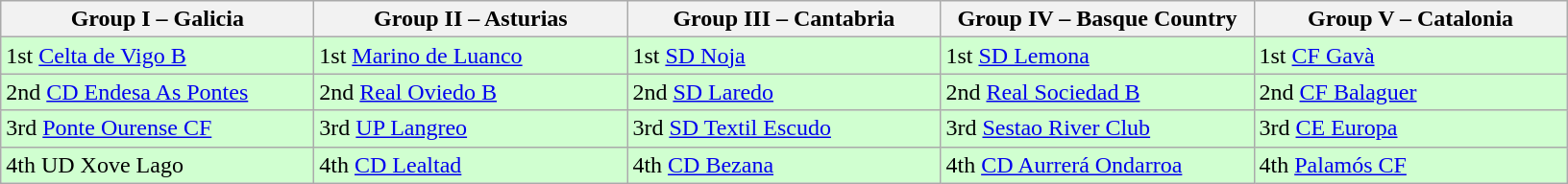<table class="wikitable">
<tr>
<th width=210>Group I – Galicia </th>
<th width=210>Group II – Asturias </th>
<th width=210>Group III – Cantabria </th>
<th width=210>Group IV – Basque Country </th>
<th width=210>Group V – Catalonia </th>
</tr>
<tr style="background:#D0FFD0;">
<td>1st <a href='#'>Celta de Vigo B</a></td>
<td>1st <a href='#'>Marino de Luanco</a></td>
<td>1st <a href='#'>SD Noja</a></td>
<td>1st <a href='#'>SD Lemona</a></td>
<td>1st <a href='#'>CF Gavà</a></td>
</tr>
<tr style="background:#D0FFD0;">
<td>2nd <a href='#'>CD Endesa As Pontes</a></td>
<td>2nd <a href='#'>Real Oviedo B</a></td>
<td>2nd <a href='#'>SD Laredo</a></td>
<td>2nd <a href='#'>Real Sociedad B</a></td>
<td>2nd <a href='#'>CF Balaguer</a></td>
</tr>
<tr style="background:#D0FFD0;">
<td>3rd <a href='#'>Ponte Ourense CF</a></td>
<td>3rd <a href='#'>UP Langreo</a></td>
<td>3rd <a href='#'>SD Textil Escudo</a></td>
<td>3rd <a href='#'>Sestao River Club</a></td>
<td>3rd <a href='#'>CE Europa</a></td>
</tr>
<tr style="background:#D0FFD0;">
<td>4th UD Xove Lago</td>
<td>4th <a href='#'>CD Lealtad</a></td>
<td>4th <a href='#'>CD Bezana</a></td>
<td>4th <a href='#'>CD Aurrerá Ondarroa</a></td>
<td>4th <a href='#'>Palamós CF</a></td>
</tr>
</table>
